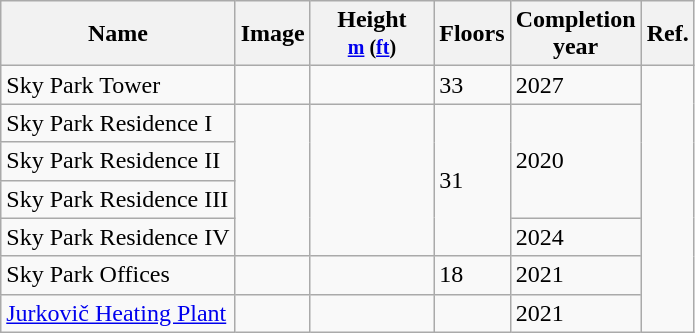<table class="wikitable sortable static-row-numbers">
<tr>
<th>Name</th>
<th>Image</th>
<th width="75px">Height<br><small><a href='#'>m</a> (<a href='#'>ft</a>)</small></th>
<th>Floors</th>
<th>Completion<br>year</th>
<th>Ref.</th>
</tr>
<tr>
<td>Sky Park Tower</td>
<td></td>
<td></td>
<td>33</td>
<td>2027</td>
<td rowspan=7></td>
</tr>
<tr>
<td>Sky Park Residence I</td>
<td rowspan=4></td>
<td rowspan=4></td>
<td rowspan=4>31</td>
<td rowspan=3>2020</td>
</tr>
<tr>
<td>Sky Park Residence II</td>
</tr>
<tr>
<td>Sky Park Residence III</td>
</tr>
<tr>
<td>Sky Park Residence IV</td>
<td>2024</td>
</tr>
<tr>
<td>Sky Park Offices</td>
<td></td>
<td></td>
<td>18</td>
<td>2021</td>
</tr>
<tr>
<td><a href='#'>Jurkovič Heating Plant</a></td>
<td></td>
<td></td>
<td></td>
<td>2021</td>
</tr>
</table>
